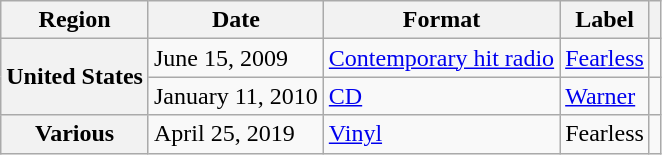<table class="wikitable plainrowheaders">
<tr>
<th scope="col">Region</th>
<th scope="col">Date</th>
<th scope="col">Format</th>
<th scope="col">Label</th>
<th scope="col"></th>
</tr>
<tr>
<th scope="row" rowspan="2">United States</th>
<td>June 15, 2009</td>
<td><a href='#'>Contemporary hit radio</a></td>
<td><a href='#'>Fearless</a></td>
<td align="center"></td>
</tr>
<tr>
<td>January 11, 2010</td>
<td><a href='#'>CD</a></td>
<td><a href='#'>Warner</a></td>
<td align="center"></td>
</tr>
<tr>
<th scope="row">Various</th>
<td>April 25, 2019</td>
<td><a href='#'>Vinyl</a></td>
<td>Fearless</td>
<td align="center"></td>
</tr>
</table>
